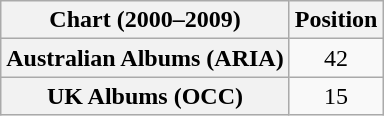<table class="wikitable plainrowheaders" style="text-align:center">
<tr>
<th scope="col">Chart (2000–2009)</th>
<th scope="col">Position</th>
</tr>
<tr>
<th scope="row">Australian Albums (ARIA)</th>
<td>42</td>
</tr>
<tr>
<th scope="row">UK Albums (OCC)</th>
<td>15</td>
</tr>
</table>
